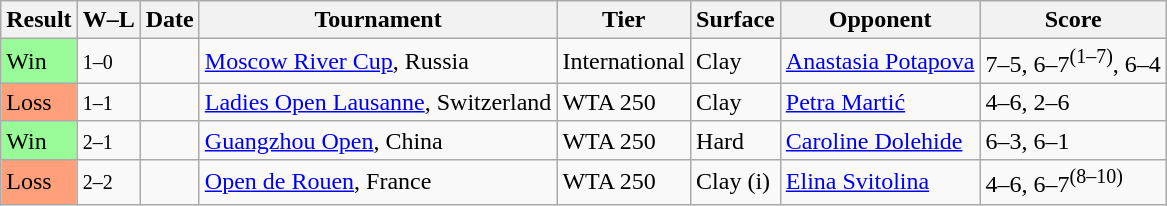<table class="sortable wikitable">
<tr>
<th>Result</th>
<th class="unsortable">W–L</th>
<th>Date</th>
<th>Tournament</th>
<th>Tier</th>
<th>Surface</th>
<th>Opponent</th>
<th class="unsortable">Score</th>
</tr>
<tr>
<td style="background:#98fb98;">Win</td>
<td><small>1–0</small></td>
<td><a href='#'></a></td>
<td><a href='#'>Moscow River Cup</a>, Russia</td>
<td>International</td>
<td>Clay</td>
<td> <a href='#'>Anastasia Potapova</a></td>
<td>7–5, 6–7<sup>(1–7)</sup>, 6–4</td>
</tr>
<tr>
<td style="background:#ffa07a;">Loss</td>
<td><small>1–1</small></td>
<td><a href='#'></a></td>
<td><a href='#'>Ladies Open Lausanne</a>, Switzerland</td>
<td>WTA 250</td>
<td>Clay</td>
<td> <a href='#'>Petra Martić</a></td>
<td>4–6, 2–6</td>
</tr>
<tr>
<td style="background:#98fb98;">Win</td>
<td><small>2–1</small></td>
<td><a href='#'></a></td>
<td><a href='#'>Guangzhou Open</a>, China</td>
<td>WTA 250</td>
<td>Hard</td>
<td> <a href='#'>Caroline Dolehide</a></td>
<td>6–3, 6–1</td>
</tr>
<tr>
<td style="background:#ffa07a;">Loss</td>
<td><small>2–2</small></td>
<td><a href='#'></a></td>
<td><a href='#'>Open de Rouen</a>, France</td>
<td>WTA 250</td>
<td>Clay (i)</td>
<td> <a href='#'>Elina Svitolina</a></td>
<td>4–6, 6–7<sup>(8–10)</sup></td>
</tr>
</table>
